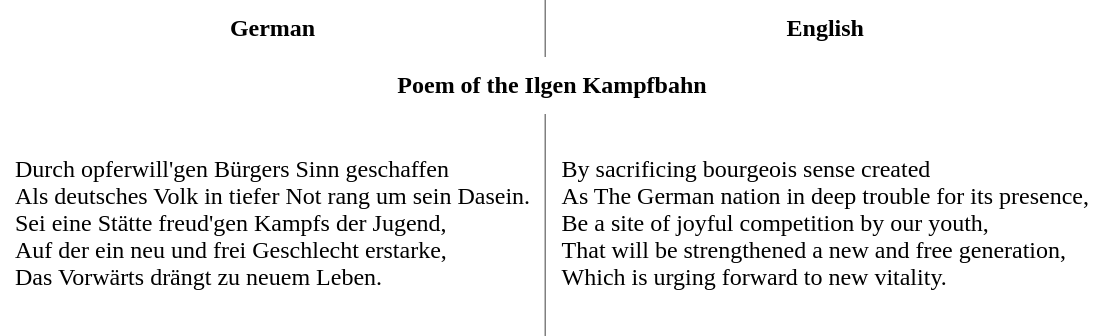<table class="toccolours" cellpadding="10" style="margin:auto;"  rules="cols">
<tr>
<th>German</th>
<th>English</th>
</tr>
<tr>
<th colspan="2" style="background:#fff;">Poem of the Ilgen Kampfbahn</th>
</tr>
<tr>
<td><br>Durch opferwill'gen Bürgers Sinn geschaffen<br>
Als deutsches Volk in tiefer Not rang um sein Dasein.<br>
Sei eine Stätte freud'gen Kampfs der Jugend,<br>
Auf der ein neu und frei Geschlecht erstarke,<br>
Das Vorwärts drängt zu neuem Leben.<br></td>
<td><br>By sacrificing bourgeois sense created<br>
As The German nation in deep trouble for its presence,<br>
Be a site of joyful competition by our youth,<br>
That will be strengthened a new and free generation,<br>
Which is urging forward to new vitality.<br></td>
</tr>
<tr>
<td></td>
</tr>
</table>
